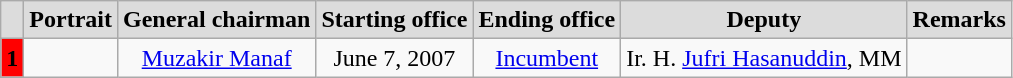<table class="wikitable" style="text-align:center; width="40%" border="2" cellpadding="7" cellspacing="0" style="margin: 1em 1em 1em 0; background: #f9f9f9; border: 1px #aaa solid;">
<tr>
<th style="background:#DCDCDC;" align="center"></th>
<th style="background:#DCDCDC;" align="center">Portrait</th>
<th style="background:#DCDCDC;" align="center">General chairman</th>
<th style="background:#DCDCDC;" align="center">Starting office</th>
<th style="background:#DCDCDC;" align="center">Ending office</th>
<th style="background:#DCDCDC;" align="center">Deputy</th>
<th style="background:#DCDCDC;" align="center">Remarks</th>
</tr>
<tr align="center">
<th style="background:#FF0000">1</th>
<td></td>
<td><a href='#'>Muzakir Manaf</a></td>
<td>June 7, 2007</td>
<td><a href='#'>Incumbent</a></td>
<td>Ir. H. <a href='#'>Jufri Hasanuddin</a>, MM</td>
</tr>
</table>
